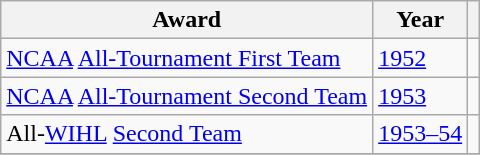<table class="wikitable">
<tr>
<th>Award</th>
<th>Year</th>
<th></th>
</tr>
<tr>
<td><a href='#'>NCAA</a> <a href='#'>All-Tournament First Team</a></td>
<td><a href='#'>1952</a></td>
<td></td>
</tr>
<tr>
<td><a href='#'>NCAA</a> <a href='#'>All-Tournament Second Team</a></td>
<td><a href='#'>1953</a></td>
<td></td>
</tr>
<tr>
<td>All-<a href='#'>WIHL</a> <a href='#'>Second Team</a></td>
<td><a href='#'>1953–54</a></td>
<td></td>
</tr>
<tr>
</tr>
</table>
